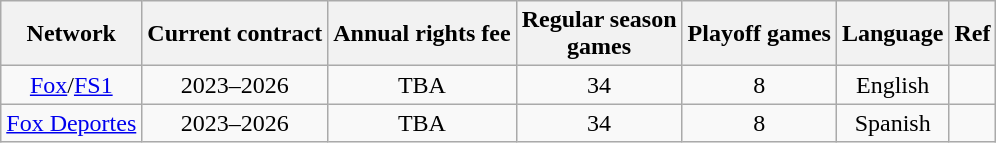<table class="wikitable" style="text-align:center">
<tr>
<th>Network</th>
<th>Current contract</th>
<th>Annual rights fee</th>
<th>Regular season <br> games</th>
<th>Playoff games</th>
<th>Language</th>
<th>Ref</th>
</tr>
<tr>
<td><a href='#'>Fox</a>/<a href='#'>FS1</a></td>
<td>2023–2026</td>
<td>TBA</td>
<td>34</td>
<td>8</td>
<td>English</td>
<td></td>
</tr>
<tr>
<td><a href='#'>Fox Deportes</a></td>
<td>2023–2026</td>
<td>TBA</td>
<td>34</td>
<td>8</td>
<td>Spanish</td>
<td></td>
</tr>
</table>
